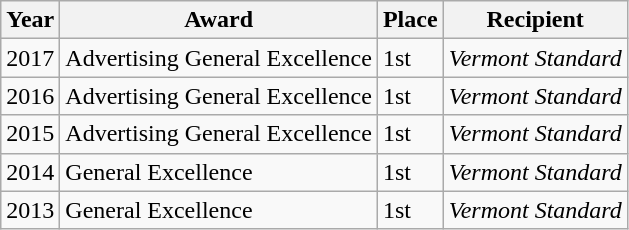<table class="wikitable">
<tr>
<th>Year</th>
<th>Award</th>
<th>Place</th>
<th>Recipient</th>
</tr>
<tr>
<td>2017</td>
<td>Advertising General Excellence</td>
<td>1st</td>
<td><em>Vermont Standard</em></td>
</tr>
<tr>
<td>2016</td>
<td>Advertising General Excellence</td>
<td>1st</td>
<td><em>Vermont Standard</em></td>
</tr>
<tr>
<td>2015</td>
<td>Advertising General Excellence</td>
<td>1st</td>
<td><em>Vermont Standard</em></td>
</tr>
<tr>
<td>2014</td>
<td>General Excellence</td>
<td>1st</td>
<td><em>Vermont Standard</em></td>
</tr>
<tr>
<td>2013</td>
<td>General Excellence</td>
<td>1st</td>
<td><em>Vermont Standard</em></td>
</tr>
</table>
